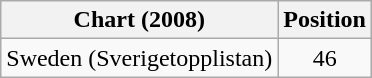<table class="wikitable">
<tr>
<th>Chart (2008)</th>
<th>Position</th>
</tr>
<tr>
<td>Sweden (Sverigetopplistan)</td>
<td align="center">46</td>
</tr>
</table>
